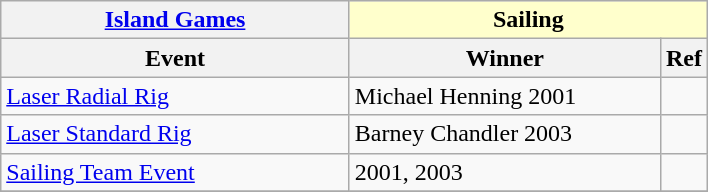<table class="wikitable collapsible collapsed">
<tr>
<th><a href='#'>Island Games</a></th>
<th colspan=2 style="background:#ffc;">Sailing </th>
</tr>
<tr>
<th width=225>Event</th>
<th width=200>Winner</th>
<th>Ref</th>
</tr>
<tr>
<td><a href='#'>Laser Radial Rig</a></td>
<td>Michael Henning 2001</td>
<td></td>
</tr>
<tr>
<td><a href='#'>Laser Standard Rig</a></td>
<td>Barney Chandler 2003</td>
<td></td>
</tr>
<tr>
<td><a href='#'>Sailing Team Event</a></td>
<td>2001, 2003</td>
<td></td>
</tr>
<tr>
</tr>
</table>
